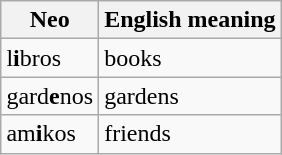<table class="wikitable" style="margin-left: auto; margin-right: auto; border: none;">
<tr>
<th>Neo</th>
<th>English meaning</th>
</tr>
<tr>
<td>l<strong>i</strong>bros</td>
<td>books</td>
</tr>
<tr>
<td>gard<strong>e</strong>nos</td>
<td>gardens</td>
</tr>
<tr>
<td>am<strong>i</strong>kos</td>
<td>friends</td>
</tr>
</table>
